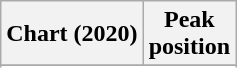<table class="wikitable sortable">
<tr>
<th>Chart (2020)</th>
<th>Peak<br>position</th>
</tr>
<tr>
</tr>
<tr>
</tr>
</table>
